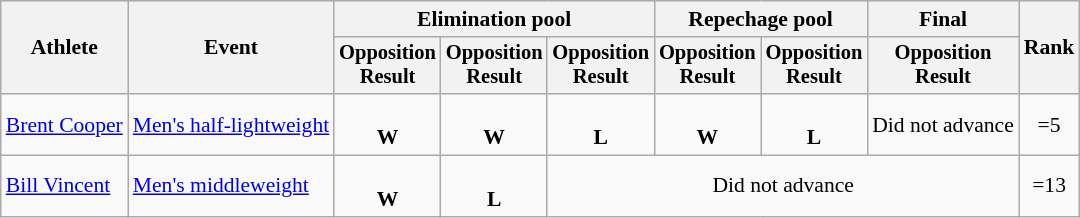<table class="wikitable" style="font-size:90%;text-align:center;">
<tr>
<th rowspan=2>Athlete</th>
<th rowspan=2>Event</th>
<th colspan=3>Elimination pool</th>
<th colspan=2>Repechage pool</th>
<th>Final</th>
<th rowspan=2>Rank</th>
</tr>
<tr style="font-size:95%">
<th>Opposition<br>Result</th>
<th>Opposition<br>Result</th>
<th>Opposition<br>Result</th>
<th>Opposition<br>Result</th>
<th>Opposition<br>Result</th>
<th>Opposition<br>Result</th>
</tr>
<tr>
<td style="text-align:left;"><a href='#'>Brent Cooper</a></td>
<td style="text-align:left;"><a href='#'>Men's half-lightweight</a></td>
<td><br><strong>W</strong></td>
<td><br><strong>W</strong></td>
<td><br><strong>L</strong></td>
<td><br><strong>W</strong></td>
<td><br><strong>L</strong></td>
<td>Did not advance</td>
<td>=5</td>
</tr>
<tr>
<td style="text-align:left;"><a href='#'>Bill Vincent</a></td>
<td style="text-align:left;"><a href='#'>Men's middleweight</a></td>
<td><br><strong>W</strong></td>
<td><br><strong>L</strong></td>
<td colspan=4>Did not advance</td>
<td>=13</td>
</tr>
</table>
